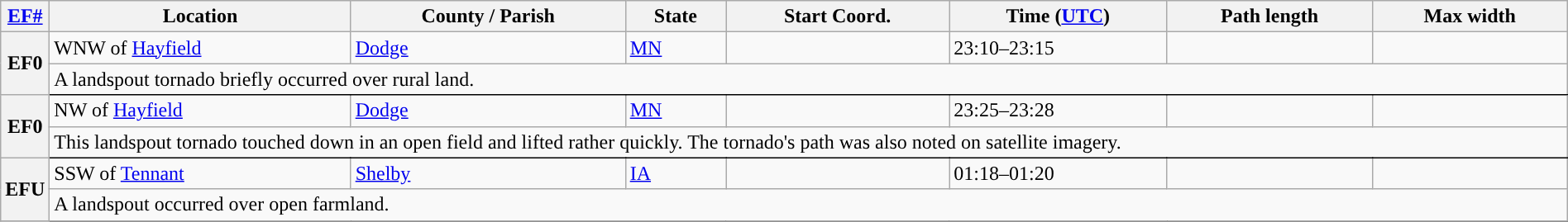<table class="wikitable sortable" style="width:100%;">
<tr>
<th scope="col" width="2%" align="center"><a href='#'>EF#</a></th>
<th scope="col" align="center" class="unsortable">Location</th>
<th scope="col" align="center" class="unsortable">County / Parish</th>
<th scope="col" align="center">State</th>
<th scope="col" align="center">Start Coord.</th>
<th scope="col" align="center">Time (<a href='#'>UTC</a>)</th>
<th scope="col" align="center">Path length</th>
<th scope="col" align="center">Max width</th>
</tr>
<tr>
<th scope="row" rowspan="2" style="background-color:#">EF0</th>
<td>WNW of <a href='#'>Hayfield</a></td>
<td><a href='#'>Dodge</a></td>
<td><a href='#'>MN</a></td>
<td></td>
<td>23:10–23:15</td>
<td></td>
<td></td>
</tr>
<tr class="expand-child">
<td colspan="8" style=" border-bottom: 1px solid black;">A landspout tornado briefly occurred over rural land.</td>
</tr>
<tr>
<th scope="row" rowspan="2" style="background-color:#">EF0</th>
<td>NW of <a href='#'>Hayfield</a></td>
<td><a href='#'>Dodge</a></td>
<td><a href='#'>MN</a></td>
<td></td>
<td>23:25–23:28</td>
<td></td>
<td></td>
</tr>
<tr class="expand-child">
<td colspan="8" style=" border-bottom: 1px solid black;">This landspout tornado touched down in an open field and lifted rather quickly. The tornado's path was also noted on satellite imagery.</td>
</tr>
<tr>
<th scope="row" rowspan="2" style="background-color:#">EFU</th>
<td>SSW of <a href='#'>Tennant</a></td>
<td><a href='#'>Shelby</a></td>
<td><a href='#'>IA</a></td>
<td></td>
<td>01:18–01:20</td>
<td></td>
<td></td>
</tr>
<tr class="expand-child">
<td colspan="8" style=" border-bottom: 1px solid black;">A landspout occurred over open farmland.</td>
</tr>
<tr>
</tr>
</table>
